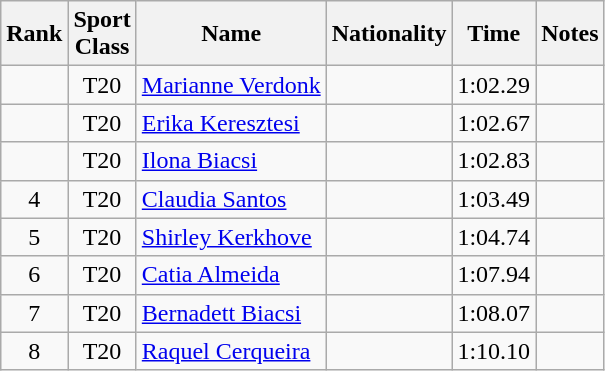<table class="wikitable sortable" style="text-align:center">
<tr>
<th>Rank</th>
<th>Sport<br>Class</th>
<th>Name</th>
<th>Nationality</th>
<th>Time</th>
<th>Notes</th>
</tr>
<tr>
<td></td>
<td>T20</td>
<td align=left><a href='#'>Marianne Verdonk</a></td>
<td align=left></td>
<td>1:02.29</td>
<td></td>
</tr>
<tr>
<td></td>
<td>T20</td>
<td align=left><a href='#'>Erika Keresztesi</a></td>
<td align=left></td>
<td>1:02.67</td>
<td></td>
</tr>
<tr>
<td></td>
<td>T20</td>
<td align=left><a href='#'>Ilona Biacsi</a></td>
<td align=left></td>
<td>1:02.83</td>
<td></td>
</tr>
<tr>
<td>4</td>
<td>T20</td>
<td align=left><a href='#'>Claudia Santos</a></td>
<td align=left></td>
<td>1:03.49</td>
<td></td>
</tr>
<tr>
<td>5</td>
<td>T20</td>
<td align=left><a href='#'>Shirley Kerkhove</a></td>
<td align=left></td>
<td>1:04.74</td>
<td></td>
</tr>
<tr>
<td>6</td>
<td>T20</td>
<td align=left><a href='#'>Catia Almeida</a></td>
<td align=left></td>
<td>1:07.94</td>
<td></td>
</tr>
<tr>
<td>7</td>
<td>T20</td>
<td align=left><a href='#'>Bernadett Biacsi</a></td>
<td align=left></td>
<td>1:08.07</td>
<td></td>
</tr>
<tr>
<td>8</td>
<td>T20</td>
<td align=left><a href='#'>Raquel Cerqueira</a></td>
<td align=left></td>
<td>1:10.10</td>
<td></td>
</tr>
</table>
